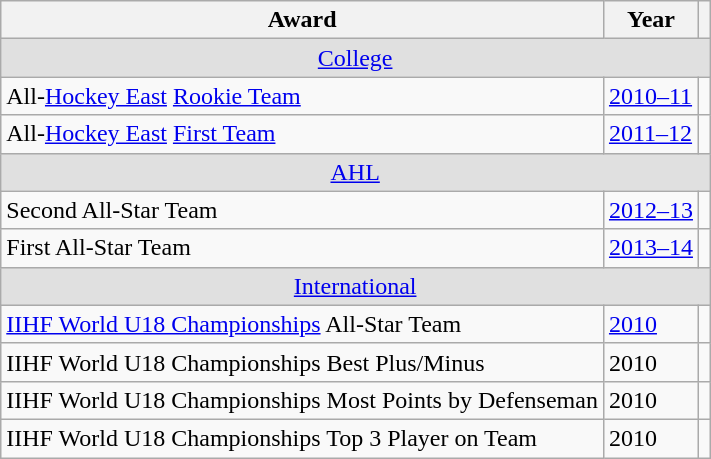<table class="wikitable">
<tr>
<th>Award</th>
<th>Year</th>
<th></th>
</tr>
<tr ALIGN="center" bgcolor="#e0e0e0">
<td colspan="3"><a href='#'>College</a></td>
</tr>
<tr>
<td>All-<a href='#'>Hockey East</a> <a href='#'>Rookie Team</a></td>
<td><a href='#'>2010–11</a></td>
<td></td>
</tr>
<tr>
<td>All-<a href='#'>Hockey East</a> <a href='#'>First Team</a></td>
<td><a href='#'>2011–12</a></td>
<td></td>
</tr>
<tr ALIGN="center" bgcolor="#e0e0e0">
<td colspan="3"><a href='#'>AHL</a></td>
</tr>
<tr>
<td>Second All-Star Team</td>
<td><a href='#'>2012–13</a></td>
<td></td>
</tr>
<tr>
<td>First All-Star Team</td>
<td><a href='#'>2013–14</a></td>
<td></td>
</tr>
<tr ALIGN="center" bgcolor="#e0e0e0">
<td colspan="3"><a href='#'>International</a></td>
</tr>
<tr>
<td><a href='#'>IIHF World U18 Championships</a> All-Star Team</td>
<td><a href='#'>2010</a></td>
<td></td>
</tr>
<tr>
<td>IIHF World U18 Championships Best Plus/Minus</td>
<td>2010</td>
<td></td>
</tr>
<tr>
<td>IIHF World U18 Championships Most Points by Defenseman</td>
<td>2010</td>
<td></td>
</tr>
<tr>
<td>IIHF World U18 Championships Top 3 Player on Team</td>
<td>2010</td>
<td></td>
</tr>
</table>
